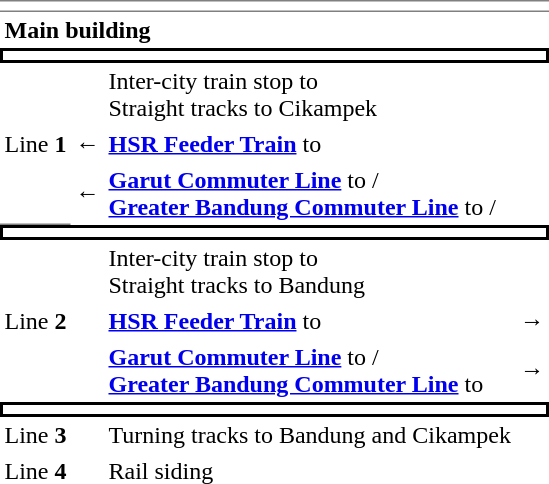<table cellpadding="3" cellspacing="0">
<tr>
<td colspan="4" style="border-top:solid 1px gray;border-bottom:solid 1px gray;text-align:center"> </td>
</tr>
<tr>
<td colspan="4"><strong>Main building</strong></td>
</tr>
<tr>
<td colspan="4" style="text-align:center; border-top:solid 2px black;border-left:solid 2px black;border-right:solid 2px black;border-bottom:solid 2px black;"></td>
</tr>
<tr>
<td rowspan="3" style="border-bottom:solid 1px gray;">Line <strong>1</strong></td>
<td></td>
<td><em></em> Inter-city train stop to <br>Straight tracks to Cikampek</td>
<td></td>
</tr>
<tr>
<td>← </td>
<td> <strong><a href='#'>HSR Feeder Train</a></strong> to </td>
<td></td>
</tr>
<tr>
<td>← </td>
<td> <strong><a href='#'>Garut Commuter Line</a></strong> to /<br> <strong><a href='#'>Greater Bandung Commuter Line</a></strong> to /</td>
<td></td>
</tr>
<tr>
<td colspan="4" style="text-align:center; border-top:solid 2px black;border-left:solid 2px black;border-right:solid 2px black;border-bottom:solid 2px black;"></td>
</tr>
<tr>
<td rowspan="3">Line <strong>2</strong></td>
<td></td>
<td> Inter-city train stop to <br>Straight tracks to Bandung</td>
<td></td>
</tr>
<tr>
<td></td>
<td> <strong><a href='#'>HSR Feeder Train</a></strong> to </td>
<td> →</td>
</tr>
<tr>
<td></td>
<td> <strong><a href='#'>Garut Commuter Line</a></strong> to /<br> <strong><a href='#'>Greater Bandung Commuter Line</a></strong> to </td>
<td> →</td>
</tr>
<tr>
<td colspan="4" style="text-align:center; border-top:solid 2px black;border-left:solid 2px black;border-right:solid 2px black;border-bottom:solid 2px black;"></td>
</tr>
<tr>
<td>Line <strong>3</strong></td>
<td></td>
<td>Turning tracks to Bandung and Cikampek</td>
<td></td>
</tr>
<tr>
<td>Line <strong>4</strong></td>
<td></td>
<td>Rail siding</td>
<td></td>
</tr>
</table>
